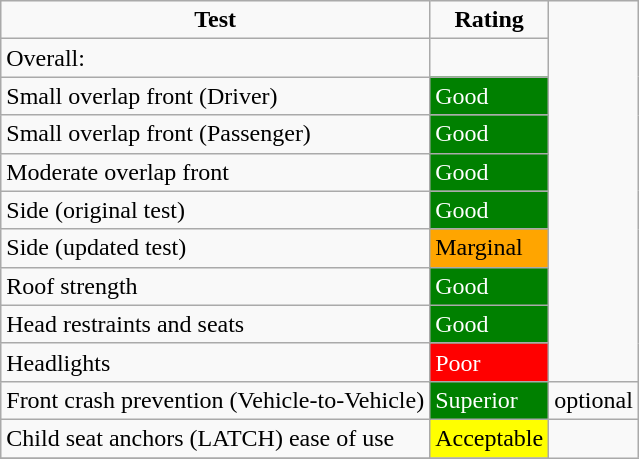<table class="wikitable">
<tr>
<td style="text-align:center;"><strong>Test</strong></td>
<td style="text-align:center;"><strong>Rating</strong></td>
</tr>
<tr>
<td>Overall:</td>
<td style="text-align:center;"></td>
</tr>
<tr>
<td>Small overlap front (Driver)</td>
<td style="color:white;background: green">Good</td>
</tr>
<tr>
<td>Small overlap front (Passenger)</td>
<td style="color:white;background: green">Good</td>
</tr>
<tr>
<td>Moderate overlap front</td>
<td style="color:white;background: green">Good</td>
</tr>
<tr>
<td>Side (original test)</td>
<td style="color:white;background: green">Good</td>
</tr>
<tr>
<td>Side (updated test)</td>
<td style="background: orange">Marginal</td>
</tr>
<tr>
<td>Roof strength</td>
<td style="color:white;background: green">Good</td>
</tr>
<tr>
<td>Head restraints and seats</td>
<td style="color:white;background: green">Good</td>
</tr>
<tr>
<td>Headlights</td>
<td style="color:white;background: red">Poor</td>
</tr>
<tr>
<td>Front crash prevention (Vehicle-to-Vehicle)</td>
<td style="color:white;background: green">Superior</td>
<td>optional</td>
</tr>
<tr>
<td>Child seat anchors (LATCH) ease of use</td>
<td style="background: yellow">Acceptable</td>
</tr>
<tr>
</tr>
</table>
